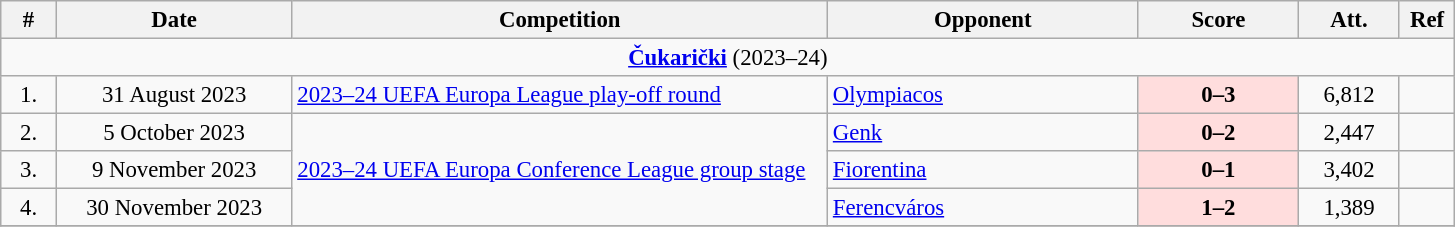<table class="wikitable" style="font-size:95%; text-align:center">
<tr>
<th width="30">#</th>
<th width="150">Date</th>
<th width="350">Competition</th>
<th width="200">Opponent</th>
<th width="100">Score</th>
<th width="60">Att.</th>
<th width="30">Ref</th>
</tr>
<tr>
<td colspan="7"> <strong><a href='#'>Čukarički</a></strong> (2023–24)</td>
</tr>
<tr>
<td>1.</td>
<td>31 August 2023</td>
<td align="left"><a href='#'>2023–24 UEFA Europa League play-off round</a></td>
<td align="left"> <a href='#'>Olympiacos</a></td>
<td bgcolor="#fdd"><strong>0–3</strong></td>
<td>6,812</td>
<td></td>
</tr>
<tr>
<td>2.</td>
<td>5 October 2023</td>
<td align="left" rowspan=3><a href='#'>2023–24 UEFA Europa Conference League group stage</a></td>
<td align="left"> <a href='#'>Genk</a></td>
<td bgcolor="#fdd"><strong>0–2</strong></td>
<td>2,447</td>
<td></td>
</tr>
<tr>
<td>3.</td>
<td>9 November 2023</td>
<td align="left"> <a href='#'>Fiorentina</a></td>
<td bgcolor="#fdd"><strong>0–1</strong></td>
<td>3,402</td>
<td></td>
</tr>
<tr>
<td>4.</td>
<td>30 November 2023</td>
<td align="left"> <a href='#'>Ferencváros</a></td>
<td bgcolor="#fdd"><strong>1–2</strong></td>
<td>1,389</td>
<td></td>
</tr>
<tr>
</tr>
</table>
